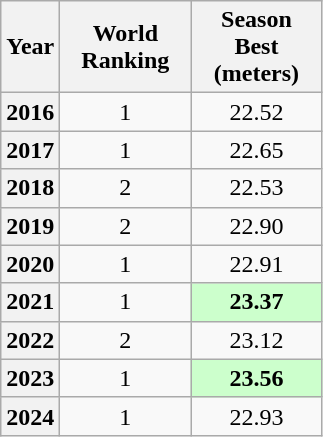<table class="wikitable" style="text-align:center;">
<tr>
<th scope="col">Year</th>
<th scope="col" style="width:80px;">World Ranking</th>
<th scope="col" style="width:80px;">Season Best (meters)</th>
</tr>
<tr>
<th scope="row">2016</th>
<td>1</td>
<td>22.52</td>
</tr>
<tr>
<th scope="row">2017</th>
<td>1</td>
<td>22.65</td>
</tr>
<tr>
<th scope="row">2018</th>
<td>2</td>
<td>22.53</td>
</tr>
<tr>
<th scope="row">2019</th>
<td>2</td>
<td>22.90</td>
</tr>
<tr>
<th scope="row">2020</th>
<td>1</td>
<td>22.91</td>
</tr>
<tr>
<th scope="row">2021</th>
<td>1</td>
<td bgcolor="#cfc"><strong>23.37</strong></td>
</tr>
<tr>
<th scope="row">2022</th>
<td>2</td>
<td>23.12</td>
</tr>
<tr>
<th scope="row">2023</th>
<td>1</td>
<td bgcolor="#cfc"><strong>23.56</strong></td>
</tr>
<tr>
<th>2024</th>
<td>1</td>
<td>22.93</td>
</tr>
</table>
